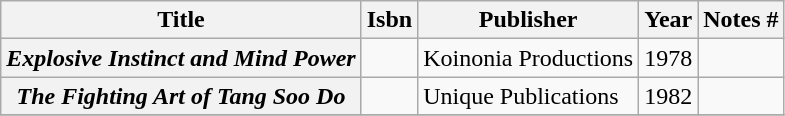<table class="wikitable plainrowheaders sortable">
<tr>
<th scope="col">Title</th>
<th scope="col">Isbn</th>
<th scope="col">Publisher</th>
<th scope="col">Year</th>
<th scope="col" class="unsortable">Notes #</th>
</tr>
<tr>
<th scope="row"><em>Explosive Instinct and Mind Power</em></th>
<td></td>
<td>Koinonia Productions</td>
<td>1978</td>
<td></td>
</tr>
<tr>
<th scope="row"><em>The Fighting Art of Tang Soo Do</em></th>
<td></td>
<td>Unique Publications</td>
<td>1982</td>
<td></td>
</tr>
<tr>
</tr>
</table>
